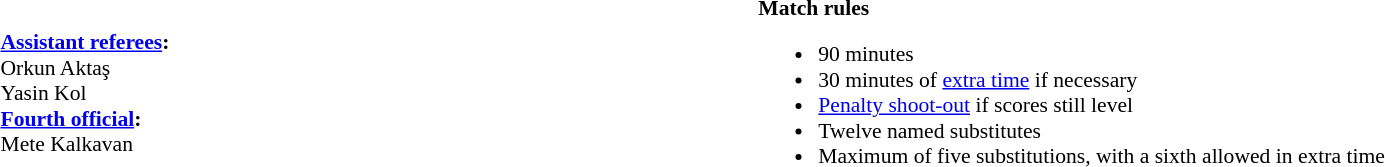<table width=100% style="font-size:90%">
<tr>
<td><br><strong><a href='#'>Assistant referees</a>:</strong>
<br>Orkun Aktaş
<br>Yasin Kol
<br><strong><a href='#'>Fourth official</a>:</strong>
<br>Mete Kalkavan</td>
<td style="width:60%; vertical-align:top;"><br><strong>Match rules</strong><ul><li>90 minutes</li><li>30 minutes of <a href='#'>extra time</a> if necessary</li><li><a href='#'>Penalty shoot-out</a> if scores still level</li><li>Twelve named substitutes</li><li>Maximum of five substitutions, with a sixth allowed in extra time</li></ul></td>
</tr>
</table>
